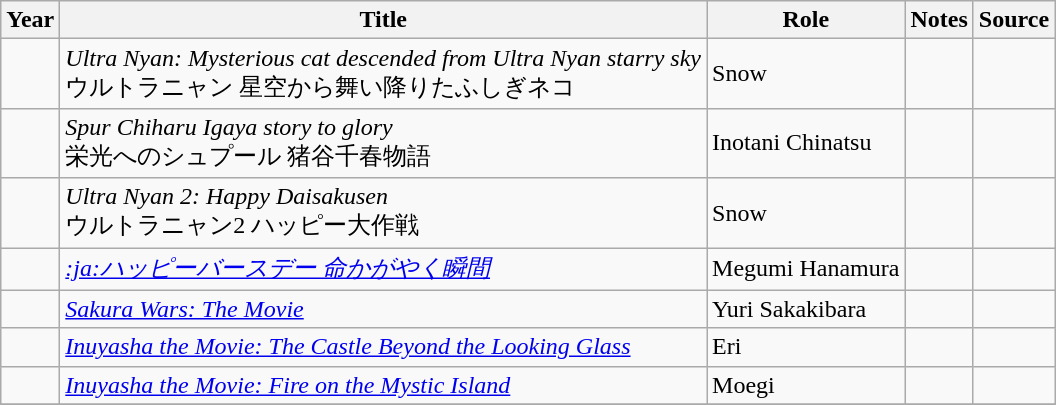<table class="wikitable sortable plainrowheaders">
<tr>
<th>Year</th>
<th>Title</th>
<th>Role</th>
<th class="unsortable">Notes</th>
<th class="unsortable">Source</th>
</tr>
<tr>
<td></td>
<td><em>Ultra Nyan: Mysterious cat descended from Ultra Nyan starry sky</em><br>ウルトラニャン 星空から舞い降りたふしぎネコ</td>
<td>Snow</td>
<td></td>
<td></td>
</tr>
<tr>
<td></td>
<td><em>Spur Chiharu Igaya story to glory</em><br>栄光へのシュプール 猪谷千春物語</td>
<td>Inotani Chinatsu</td>
<td></td>
<td></td>
</tr>
<tr>
<td></td>
<td><em>Ultra Nyan 2: Happy Daisakusen</em><br>ウルトラニャン2 ハッピー大作戦</td>
<td>Snow</td>
<td></td>
<td></td>
</tr>
<tr>
<td></td>
<td><em><a href='#'>:ja:ハッピーバースデー 命かがやく瞬間</a></em></td>
<td>Megumi Hanamura</td>
<td></td>
<td></td>
</tr>
<tr>
<td></td>
<td><em><a href='#'>Sakura Wars: The Movie</a></em></td>
<td>Yuri Sakakibara</td>
<td></td>
<td></td>
</tr>
<tr>
<td></td>
<td><em><a href='#'>Inuyasha the Movie: The Castle Beyond the Looking Glass</a></em></td>
<td>Eri</td>
<td></td>
<td></td>
</tr>
<tr>
<td></td>
<td><em><a href='#'>Inuyasha the Movie: Fire on the Mystic Island</a></em></td>
<td>Moegi</td>
<td></td>
<td></td>
</tr>
<tr>
</tr>
</table>
